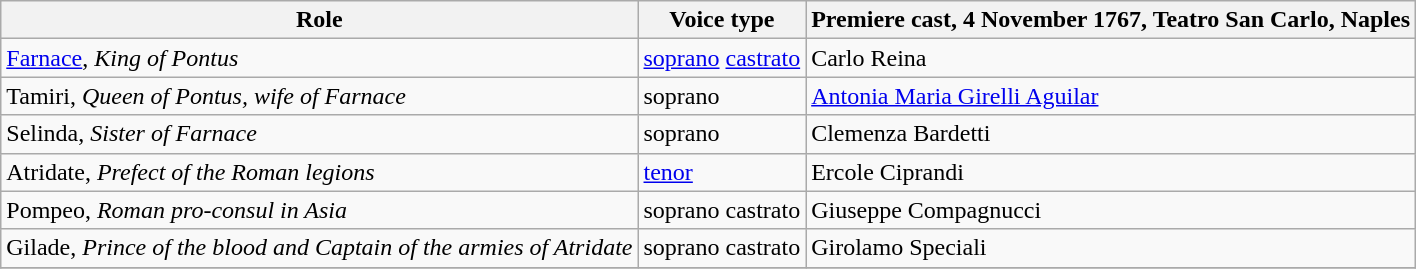<table class="wikitable">
<tr>
<th>Role</th>
<th>Voice type</th>
<th>Premiere cast, 4 November 1767, Teatro San Carlo, Naples</th>
</tr>
<tr>
<td><a href='#'>Farnace</a>, <em>King of Pontus</em></td>
<td><a href='#'>soprano</a> <a href='#'>castrato</a></td>
<td>Carlo Reina</td>
</tr>
<tr>
<td>Tamiri, <em>Queen of Pontus, wife of Farnace</em></td>
<td>soprano</td>
<td><a href='#'>Antonia Maria Girelli Aguilar</a></td>
</tr>
<tr>
<td>Selinda, <em>Sister of Farnace</em></td>
<td>soprano</td>
<td>Clemenza Bardetti</td>
</tr>
<tr>
<td>Atridate, <em>Prefect of the Roman legions</em></td>
<td><a href='#'>tenor</a></td>
<td>Ercole Ciprandi</td>
</tr>
<tr>
<td>Pompeo, <em>Roman pro-consul in Asia</em></td>
<td>soprano castrato</td>
<td>Giuseppe Compagnucci</td>
</tr>
<tr>
<td>Gilade, <em>Prince of the blood and Captain of the armies of Atridate</em></td>
<td>soprano castrato</td>
<td>Girolamo Speciali</td>
</tr>
<tr>
</tr>
</table>
